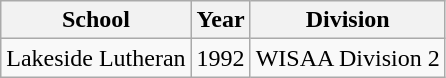<table class="wikitable">
<tr>
<th>School</th>
<th>Year</th>
<th>Division</th>
</tr>
<tr>
<td>Lakeside Lutheran</td>
<td>1992</td>
<td>WISAA Division 2</td>
</tr>
</table>
